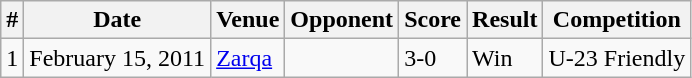<table class="wikitable">
<tr>
<th>#</th>
<th>Date</th>
<th>Venue</th>
<th>Opponent</th>
<th>Score</th>
<th>Result</th>
<th>Competition</th>
</tr>
<tr>
<td>1</td>
<td>February 15, 2011</td>
<td><a href='#'>Zarqa</a></td>
<td></td>
<td>3-0</td>
<td>Win</td>
<td>U-23 Friendly</td>
</tr>
</table>
